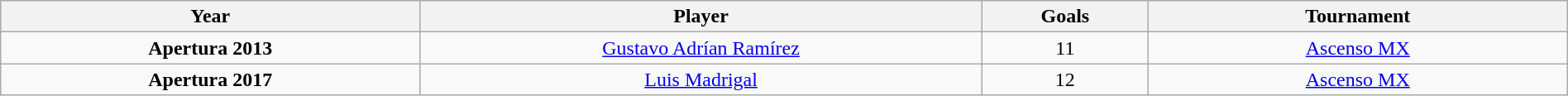<table class="wikitable" style="width:100%;">
<tr style="background:#ddd; text-align:left; color:black;">
<th style="width:110px;">Year</th>
<th style="width:150px;">Player</th>
<th width="30">Goals</th>
<th style="width:110px;">Tournament</th>
</tr>
<tr align=center>
<td><strong>Apertura 2013</strong></td>
<td> <a href='#'>Gustavo Adrían Ramírez</a></td>
<td>11</td>
<td><a href='#'>Ascenso MX</a></td>
</tr>
<tr align=center>
<td><strong>Apertura 2017</strong></td>
<td> <a href='#'>Luis Madrigal</a></td>
<td>12</td>
<td><a href='#'>Ascenso MX</a></td>
</tr>
</table>
